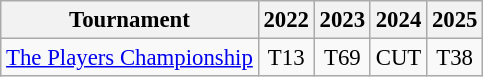<table class="wikitable" style="font-size:95%;text-align:center;">
<tr>
<th>Tournament</th>
<th>2022</th>
<th>2023</th>
<th>2024</th>
<th>2025</th>
</tr>
<tr>
<td align=left><a href='#'>The Players Championship</a></td>
<td>T13</td>
<td>T69</td>
<td>CUT</td>
<td>T38</td>
</tr>
</table>
